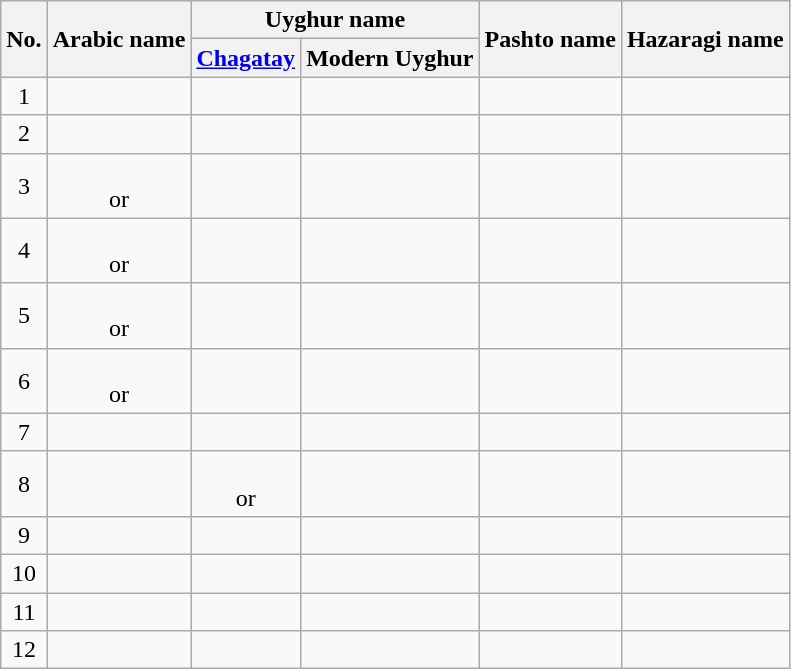<table class="wikitable sortable plainrowheaders" style="text-align: center">
<tr>
<th rowspan="2">No.</th>
<th rowspan="2">Arabic name</th>
<th colspan="2">Uyghur name</th>
<th rowspan="2">Pashto name</th>
<th rowspan="2">Hazaragi name</th>
</tr>
<tr>
<th><a href='#'>Chagatay</a></th>
<th>Modern Uyghur</th>
</tr>
<tr>
<td>1</td>
<td></td>
<td></td>
<td></td>
<td></td>
<td></td>
</tr>
<tr>
<td>2</td>
<td></td>
<td></td>
<td></td>
<td></td>
<td></td>
</tr>
<tr>
<td>3</td>
<td><br>or<br></td>
<td></td>
<td></td>
<td></td>
<td></td>
</tr>
<tr>
<td>4</td>
<td><br>or<br></td>
<td></td>
<td></td>
<td></td>
<td></td>
</tr>
<tr>
<td>5</td>
<td><br>or<br></td>
<td></td>
<td></td>
<td></td>
<td></td>
</tr>
<tr>
<td>6</td>
<td><br>or<br></td>
<td></td>
<td></td>
<td></td>
<td></td>
</tr>
<tr>
<td>7</td>
<td></td>
<td></td>
<td></td>
<td></td>
<td></td>
</tr>
<tr>
<td>8</td>
<td></td>
<td><br>or<br></td>
<td></td>
<td></td>
<td></td>
</tr>
<tr>
<td>9</td>
<td></td>
<td></td>
<td></td>
<td></td>
<td></td>
</tr>
<tr>
<td>10</td>
<td></td>
<td></td>
<td></td>
<td></td>
<td></td>
</tr>
<tr>
<td>11</td>
<td></td>
<td></td>
<td></td>
<td></td>
<td></td>
</tr>
<tr>
<td>12</td>
<td></td>
<td></td>
<td></td>
<td></td>
<td></td>
</tr>
</table>
